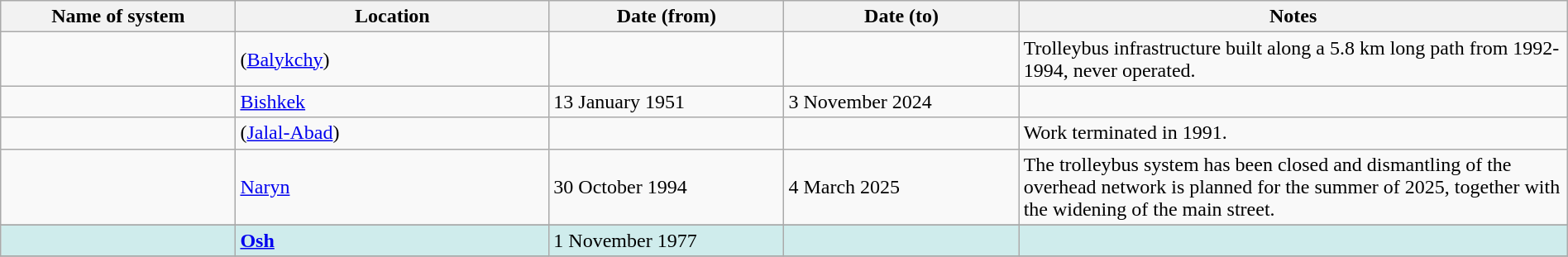<table class="wikitable" width=100%>
<tr>
<th width=15%>Name of system</th>
<th width=20%>Location</th>
<th width=15%>Date (from)</th>
<th width=15%>Date (to)</th>
<th width=35%>Notes</th>
</tr>
<tr>
<td></td>
<td>(<a href='#'>Balykchy</a>)</td>
<td></td>
<td></td>
<td>Trolleybus infrastructure built along a 5.8 km long path from 1992-1994, never operated.</td>
</tr>
<tr>
<td> </td>
<td><a href='#'>Bishkek</a></td>
<td>13 January 1951</td>
<td>3  November 2024</td>
<td> </td>
</tr>
<tr>
<td></td>
<td>(<a href='#'>Jalal-Abad</a>)</td>
<td></td>
<td></td>
<td>Work terminated in 1991.</td>
</tr>
<tr>
<td> </td>
<td><a href='#'>Naryn</a></td>
<td>30 October 1994</td>
<td>4 March 2025</td>
<td>The trolleybus system has been closed and dismantling of the overhead network is planned for the summer of 2025, together with the widening of the main street.</td>
</tr>
<tr>
</tr>
<tr style="background:#CFECEC">
<td> </td>
<td><strong><a href='#'>Osh</a></strong></td>
<td>1 November 1977</td>
<td> </td>
<td> </td>
</tr>
<tr>
</tr>
</table>
